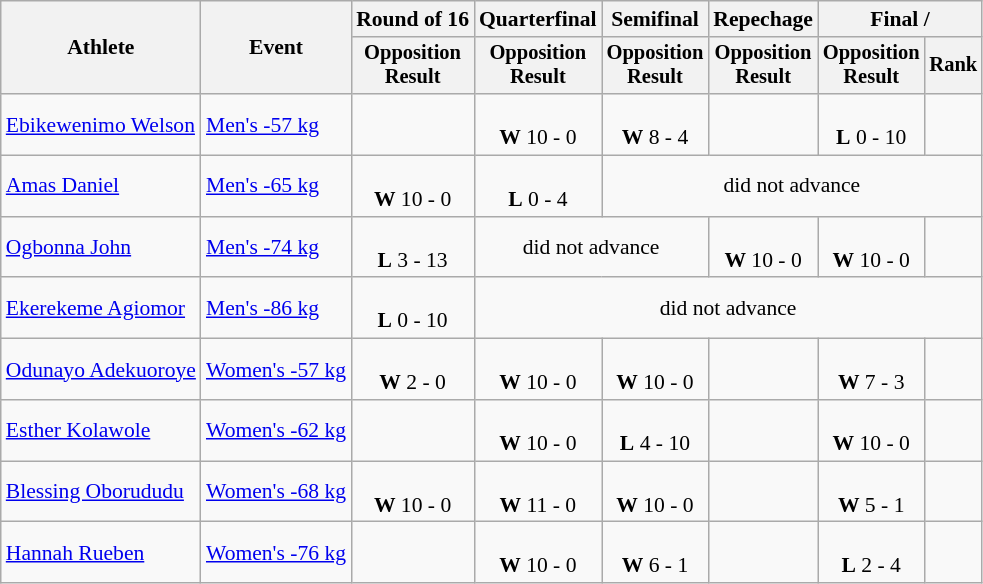<table class="wikitable" style="font-size:90%;">
<tr>
<th rowspan=2>Athlete</th>
<th rowspan=2>Event</th>
<th>Round of 16</th>
<th>Quarterfinal</th>
<th>Semifinal</th>
<th>Repechage</th>
<th colspan=2>Final / </th>
</tr>
<tr style="font-size: 95%">
<th>Opposition<br>Result</th>
<th>Opposition<br>Result</th>
<th>Opposition<br>Result</th>
<th>Opposition<br>Result</th>
<th>Opposition<br>Result</th>
<th>Rank</th>
</tr>
<tr align=center>
<td align=left><a href='#'>Ebikewenimo Welson</a></td>
<td align=left><a href='#'>Men's -57 kg</a></td>
<td></td>
<td><br><strong>W</strong> 10 - 0</td>
<td><br><strong>W</strong> 8 - 4</td>
<td></td>
<td><br><strong>L</strong> 0 - 10</td>
<td></td>
</tr>
<tr align=center>
<td align=left><a href='#'>Amas Daniel</a></td>
<td align=left><a href='#'>Men's -65 kg</a></td>
<td><br><strong>W</strong> 10 - 0</td>
<td><br><strong>L</strong> 0 - 4</td>
<td colspan=4>did not advance</td>
</tr>
<tr align=center>
<td align=left><a href='#'>Ogbonna John</a></td>
<td align=left><a href='#'>Men's -74 kg</a></td>
<td><br><strong>L</strong> 3 - 13</td>
<td colspan=2>did not advance</td>
<td><br><strong>W</strong> 10 - 0</td>
<td><br><strong>W</strong> 10 - 0</td>
<td></td>
</tr>
<tr align=center>
<td align=left><a href='#'>Ekerekeme Agiomor</a></td>
<td align=left><a href='#'>Men's -86 kg</a></td>
<td><br><strong>L</strong> 0 - 10</td>
<td colspan=5>did not advance</td>
</tr>
<tr align=center>
<td align=left><a href='#'>Odunayo Adekuoroye</a></td>
<td align=left><a href='#'>Women's -57 kg</a></td>
<td><br><strong>W</strong> 2 - 0</td>
<td><br><strong>W</strong> 10 - 0</td>
<td><br><strong>W</strong> 10 - 0</td>
<td></td>
<td><br><strong>W</strong> 7 - 3</td>
<td></td>
</tr>
<tr align=center>
<td align=left><a href='#'>Esther Kolawole</a></td>
<td align=left><a href='#'>Women's -62 kg</a></td>
<td></td>
<td><br><strong>W</strong> 10 - 0</td>
<td><br><strong>L</strong> 4 - 10</td>
<td></td>
<td><br><strong>W</strong> 10 - 0</td>
<td></td>
</tr>
<tr align=center>
<td align=left><a href='#'>Blessing Oborududu</a></td>
<td align=left><a href='#'>Women's -68 kg</a></td>
<td><br><strong>W</strong> 10 - 0</td>
<td><br><strong>W</strong> 11 - 0</td>
<td><br><strong>W</strong> 10 - 0</td>
<td></td>
<td><br><strong>W</strong> 5 - 1</td>
<td></td>
</tr>
<tr align=center>
<td align=left><a href='#'>Hannah Rueben</a></td>
<td align=left><a href='#'>Women's -76 kg</a></td>
<td></td>
<td><br><strong>W</strong> 10 - 0</td>
<td><br><strong>W</strong> 6 - 1</td>
<td></td>
<td><br><strong>L</strong> 2 - 4</td>
<td></td>
</tr>
</table>
